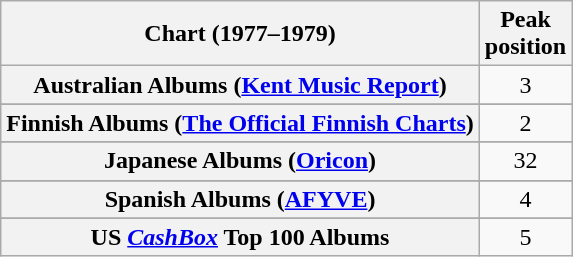<table class="wikitable sortable plainrowheaders" style="text-align:center">
<tr>
<th scope=col>Chart (1977–1979)</th>
<th scope=col>Peak<br>position</th>
</tr>
<tr>
<th scope=row>Australian Albums (<a href='#'>Kent Music Report</a>)</th>
<td align="center">3</td>
</tr>
<tr>
</tr>
<tr>
</tr>
<tr>
<th scope="row">Finnish Albums (<a href='#'>The Official Finnish Charts</a>)</th>
<td align="center">2</td>
</tr>
<tr>
</tr>
<tr>
<th scope=row>Japanese Albums (<a href='#'>Oricon</a>)</th>
<td align="center">32</td>
</tr>
<tr>
</tr>
<tr>
</tr>
<tr>
<th scope="row">Spanish Albums (<a href='#'>AFYVE</a>)</th>
<td align="center">4</td>
</tr>
<tr>
</tr>
<tr>
</tr>
<tr>
</tr>
<tr>
<th scope=row>US <em><a href='#'>CashBox</a></em> Top 100 Albums</th>
<td align="center">5</td>
</tr>
</table>
